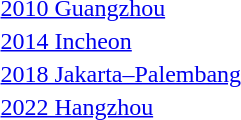<table>
<tr>
<td><a href='#'>2010 Guangzhou</a></td>
<td></td>
<td></td>
<td></td>
</tr>
<tr>
<td><a href='#'>2014 Incheon</a></td>
<td></td>
<td></td>
<td></td>
</tr>
<tr>
<td><a href='#'>2018 Jakarta–Palembang</a></td>
<td></td>
<td></td>
<td></td>
</tr>
<tr>
<td><a href='#'>2022 Hangzhou</a></td>
<td></td>
<td></td>
<td></td>
</tr>
</table>
